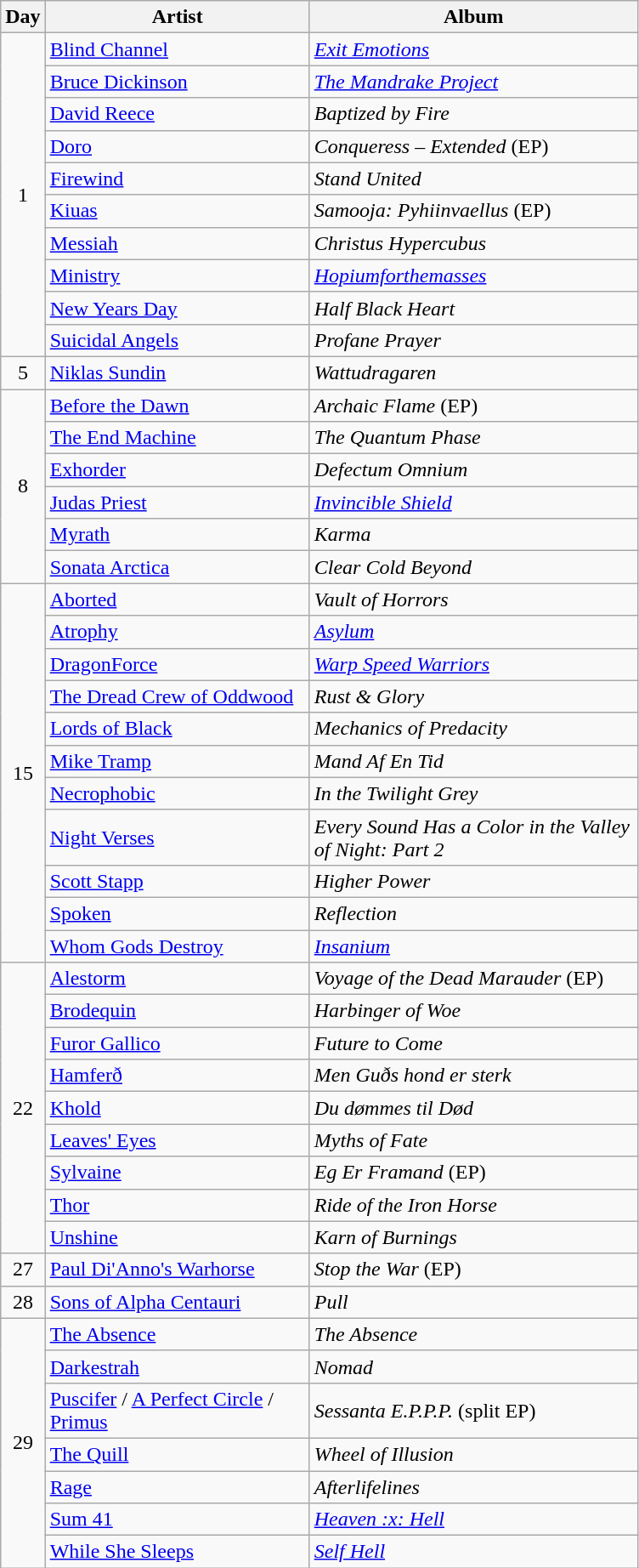<table class="wikitable" id="table_March">
<tr>
<th style="width:20px;">Day</th>
<th style="width:200px;">Artist</th>
<th style="width:250px;">Album</th>
</tr>
<tr>
<td style="text-align:center;" rowspan="10">1</td>
<td><a href='#'>Blind Channel</a></td>
<td><em><a href='#'>Exit Emotions</a></em></td>
</tr>
<tr>
<td><a href='#'>Bruce Dickinson</a></td>
<td><em><a href='#'>The Mandrake Project</a></em></td>
</tr>
<tr>
<td><a href='#'>David Reece</a></td>
<td><em>Baptized by Fire</em></td>
</tr>
<tr>
<td><a href='#'>Doro</a></td>
<td><em>Conqueress – Extended</em> (EP)</td>
</tr>
<tr>
<td><a href='#'>Firewind</a></td>
<td><em>Stand United</em></td>
</tr>
<tr>
<td><a href='#'>Kiuas</a></td>
<td><em>Samooja: Pyhiinvaellus</em> (EP)</td>
</tr>
<tr>
<td><a href='#'>Messiah</a></td>
<td><em>Christus Hypercubus</em></td>
</tr>
<tr>
<td><a href='#'>Ministry</a></td>
<td><em><a href='#'>Hopiumforthemasses</a></em></td>
</tr>
<tr>
<td><a href='#'>New Years Day</a></td>
<td><em>Half Black Heart</em></td>
</tr>
<tr>
<td><a href='#'>Suicidal Angels</a></td>
<td><em>Profane Prayer</em></td>
</tr>
<tr>
<td style="text-align:center;" rowspan="1">5</td>
<td><a href='#'>Niklas Sundin</a></td>
<td><em>Wattudragaren</em></td>
</tr>
<tr>
<td style="text-align:center;" rowspan="6">8</td>
<td><a href='#'>Before the Dawn</a></td>
<td><em>Archaic Flame</em> (EP)</td>
</tr>
<tr>
<td><a href='#'>The End Machine</a></td>
<td><em>The Quantum Phase</em></td>
</tr>
<tr>
<td><a href='#'>Exhorder</a></td>
<td><em>Defectum Omnium</em></td>
</tr>
<tr>
<td><a href='#'>Judas Priest</a></td>
<td><em><a href='#'>Invincible Shield</a></em></td>
</tr>
<tr>
<td><a href='#'>Myrath</a></td>
<td><em>Karma</em></td>
</tr>
<tr>
<td><a href='#'>Sonata Arctica</a></td>
<td><em>Clear Cold Beyond</em></td>
</tr>
<tr>
<td style="text-align:center;" rowspan="11">15</td>
<td><a href='#'>Aborted</a></td>
<td><em>Vault of Horrors</em></td>
</tr>
<tr>
<td><a href='#'>Atrophy</a></td>
<td><em><a href='#'>Asylum</a></em></td>
</tr>
<tr>
<td><a href='#'>DragonForce</a></td>
<td><em><a href='#'>Warp Speed Warriors</a></em></td>
</tr>
<tr>
<td><a href='#'>The Dread Crew of Oddwood</a></td>
<td><em>Rust & Glory</em></td>
</tr>
<tr>
<td><a href='#'>Lords of Black</a></td>
<td><em>Mechanics of Predacity</em></td>
</tr>
<tr>
<td><a href='#'>Mike Tramp</a></td>
<td><em>Mand Af En Tid</em></td>
</tr>
<tr>
<td><a href='#'>Necrophobic</a></td>
<td><em>In the Twilight Grey</em></td>
</tr>
<tr>
<td><a href='#'>Night Verses</a></td>
<td><em>Every Sound Has a Color in the Valley of Night: Part 2</em></td>
</tr>
<tr>
<td><a href='#'>Scott Stapp</a></td>
<td><em>Higher Power</em></td>
</tr>
<tr>
<td><a href='#'>Spoken</a></td>
<td><em>Reflection</em></td>
</tr>
<tr>
<td><a href='#'>Whom Gods Destroy</a></td>
<td><em><a href='#'>Insanium</a></em></td>
</tr>
<tr>
<td style="text-align:center;" rowspan="9">22</td>
<td><a href='#'>Alestorm</a></td>
<td><em>Voyage of the Dead Marauder</em> (EP)</td>
</tr>
<tr>
<td><a href='#'>Brodequin</a></td>
<td><em>Harbinger of Woe</em></td>
</tr>
<tr>
<td><a href='#'>Furor Gallico</a></td>
<td><em>Future to Come</em></td>
</tr>
<tr>
<td><a href='#'>Hamferð</a></td>
<td><em>Men Guðs hond er sterk</em></td>
</tr>
<tr>
<td><a href='#'>Khold</a></td>
<td><em>Du dømmes til Død</em></td>
</tr>
<tr>
<td><a href='#'>Leaves' Eyes</a></td>
<td><em>Myths of Fate</em></td>
</tr>
<tr>
<td><a href='#'>Sylvaine</a></td>
<td><em>Eg Er Framand</em> (EP)</td>
</tr>
<tr>
<td><a href='#'>Thor</a></td>
<td><em>Ride of the Iron Horse</em></td>
</tr>
<tr>
<td><a href='#'>Unshine</a></td>
<td><em>Karn of Burnings</em></td>
</tr>
<tr>
<td style="text-align:center;" rowspan="1">27</td>
<td><a href='#'>Paul Di'Anno's Warhorse</a></td>
<td><em>Stop the War</em> (EP)</td>
</tr>
<tr>
<td style="text-align:center;" rowspan="1">28</td>
<td><a href='#'>Sons of Alpha Centauri</a></td>
<td><em>Pull</em></td>
</tr>
<tr>
<td style="text-align:center;" rowspan="7">29</td>
<td><a href='#'>The Absence</a></td>
<td><em>The Absence</em></td>
</tr>
<tr>
<td><a href='#'>Darkestrah</a></td>
<td><em>Nomad</em></td>
</tr>
<tr>
<td><a href='#'>Puscifer</a> / <a href='#'>A Perfect Circle</a> / <a href='#'>Primus</a></td>
<td><em>Sessanta E.P.P.P.</em> (split EP)</td>
</tr>
<tr>
<td><a href='#'>The Quill</a></td>
<td><em>Wheel of Illusion</em></td>
</tr>
<tr>
<td><a href='#'>Rage</a></td>
<td><em>Afterlifelines</em></td>
</tr>
<tr>
<td><a href='#'>Sum 41</a></td>
<td><em><a href='#'>Heaven :x: Hell</a></em></td>
</tr>
<tr>
<td><a href='#'>While She Sleeps</a></td>
<td><em><a href='#'>Self Hell</a></em></td>
</tr>
</table>
